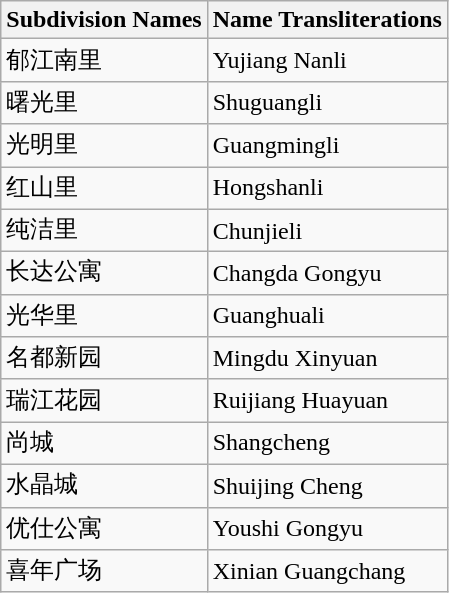<table class="wikitable sortable">
<tr>
<th>Subdivision Names</th>
<th>Name Transliterations</th>
</tr>
<tr>
<td>郁江南里</td>
<td>Yujiang Nanli</td>
</tr>
<tr>
<td>曙光里</td>
<td>Shuguangli</td>
</tr>
<tr>
<td>光明里</td>
<td>Guangmingli</td>
</tr>
<tr>
<td>红山里</td>
<td>Hongshanli</td>
</tr>
<tr>
<td>纯洁里</td>
<td>Chunjieli</td>
</tr>
<tr>
<td>长达公寓</td>
<td>Changda Gongyu</td>
</tr>
<tr>
<td>光华里</td>
<td>Guanghuali</td>
</tr>
<tr>
<td>名都新园</td>
<td>Mingdu Xinyuan</td>
</tr>
<tr>
<td>瑞江花园</td>
<td>Ruijiang Huayuan</td>
</tr>
<tr>
<td>尚城</td>
<td>Shangcheng</td>
</tr>
<tr>
<td>水晶城</td>
<td>Shuijing Cheng</td>
</tr>
<tr>
<td>优仕公寓</td>
<td>Youshi Gongyu</td>
</tr>
<tr>
<td>喜年广场</td>
<td>Xinian Guangchang</td>
</tr>
</table>
